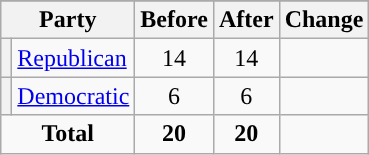<table class="wikitable" style="text-align:center;">
<tr>
</tr>
<tr>
<th colspan=2>Party</th>
<th>Before</th>
<th>After</th>
<th>Change</th>
</tr>
<tr>
<th style="background-color:"></th>
<td style="text-align:left;"><a href='#'>Republican</a></td>
<td>14</td>
<td>14</td>
<td></td>
</tr>
<tr>
<th style="background-color:"></th>
<td style="text-align:left;"><a href='#'>Democratic</a></td>
<td>6</td>
<td>6</td>
<td></td>
</tr>
<tr>
<td colspan=2><strong>Total</strong></td>
<td><strong>20</strong></td>
<td><strong>20</strong></td>
<td></td>
</tr>
</table>
